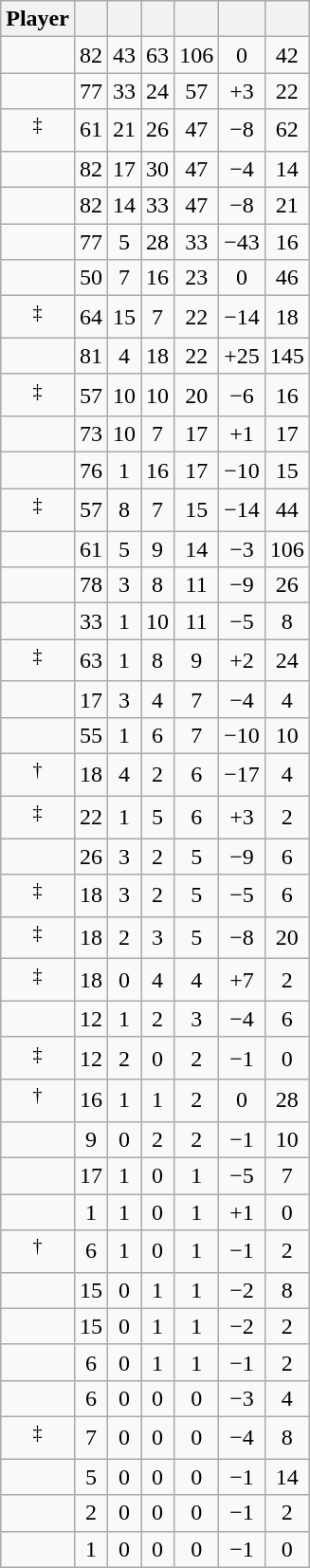<table class="wikitable sortable" style="text-align:center;">
<tr>
<th>Player</th>
<th></th>
<th></th>
<th></th>
<th></th>
<th data-sort-type="number"></th>
<th></th>
</tr>
<tr>
<td></td>
<td>82</td>
<td>43</td>
<td>63</td>
<td>106</td>
<td>0</td>
<td>42</td>
</tr>
<tr>
<td></td>
<td>77</td>
<td>33</td>
<td>24</td>
<td>57</td>
<td>+3</td>
<td>22</td>
</tr>
<tr>
<td><sup>‡</sup></td>
<td>61</td>
<td>21</td>
<td>26</td>
<td>47</td>
<td>−8</td>
<td>62</td>
</tr>
<tr>
<td></td>
<td>82</td>
<td>17</td>
<td>30</td>
<td>47</td>
<td>−4</td>
<td>14</td>
</tr>
<tr>
<td></td>
<td>82</td>
<td>14</td>
<td>33</td>
<td>47</td>
<td>−8</td>
<td>21</td>
</tr>
<tr>
<td></td>
<td>77</td>
<td>5</td>
<td>28</td>
<td>33</td>
<td>−43</td>
<td>16</td>
</tr>
<tr>
<td></td>
<td>50</td>
<td>7</td>
<td>16</td>
<td>23</td>
<td>0</td>
<td>46</td>
</tr>
<tr>
<td><sup>‡</sup></td>
<td>64</td>
<td>15</td>
<td>7</td>
<td>22</td>
<td>−14</td>
<td>18</td>
</tr>
<tr>
<td></td>
<td>81</td>
<td>4</td>
<td>18</td>
<td>22</td>
<td>+25</td>
<td>145</td>
</tr>
<tr>
<td><sup>‡</sup></td>
<td>57</td>
<td>10</td>
<td>10</td>
<td>20</td>
<td>−6</td>
<td>16</td>
</tr>
<tr>
<td></td>
<td>73</td>
<td>10</td>
<td>7</td>
<td>17</td>
<td>+1</td>
<td>17</td>
</tr>
<tr>
<td></td>
<td>76</td>
<td>1</td>
<td>16</td>
<td>17</td>
<td>−10</td>
<td>15</td>
</tr>
<tr>
<td><sup>‡</sup></td>
<td>57</td>
<td>8</td>
<td>7</td>
<td>15</td>
<td>−14</td>
<td>44</td>
</tr>
<tr>
<td></td>
<td>61</td>
<td>5</td>
<td>9</td>
<td>14</td>
<td>−3</td>
<td>106</td>
</tr>
<tr>
<td></td>
<td>78</td>
<td>3</td>
<td>8</td>
<td>11</td>
<td>−9</td>
<td>26</td>
</tr>
<tr>
<td></td>
<td>33</td>
<td>1</td>
<td>10</td>
<td>11</td>
<td>−5</td>
<td>8</td>
</tr>
<tr>
<td><sup>‡</sup></td>
<td>63</td>
<td>1</td>
<td>8</td>
<td>9</td>
<td>+2</td>
<td>24</td>
</tr>
<tr>
<td></td>
<td>17</td>
<td>3</td>
<td>4</td>
<td>7</td>
<td>−4</td>
<td>4</td>
</tr>
<tr>
<td></td>
<td>55</td>
<td>1</td>
<td>6</td>
<td>7</td>
<td>−10</td>
<td>10</td>
</tr>
<tr>
<td><sup>†</sup></td>
<td>18</td>
<td>4</td>
<td>2</td>
<td>6</td>
<td>−17</td>
<td>4</td>
</tr>
<tr>
<td><sup>‡</sup></td>
<td>22</td>
<td>1</td>
<td>5</td>
<td>6</td>
<td>+3</td>
<td>2</td>
</tr>
<tr>
<td></td>
<td>26</td>
<td>3</td>
<td>2</td>
<td>5</td>
<td>−9</td>
<td>6</td>
</tr>
<tr>
<td><sup>‡</sup></td>
<td>18</td>
<td>3</td>
<td>2</td>
<td>5</td>
<td>−5</td>
<td>6</td>
</tr>
<tr>
<td><sup>‡</sup></td>
<td>18</td>
<td>2</td>
<td>3</td>
<td>5</td>
<td>−8</td>
<td>20</td>
</tr>
<tr>
<td><sup>‡</sup></td>
<td>18</td>
<td>0</td>
<td>4</td>
<td>4</td>
<td>+7</td>
<td>2</td>
</tr>
<tr>
<td></td>
<td>12</td>
<td>1</td>
<td>2</td>
<td>3</td>
<td>−4</td>
<td>6</td>
</tr>
<tr>
<td><sup>‡</sup></td>
<td>12</td>
<td>2</td>
<td>0</td>
<td>2</td>
<td>−1</td>
<td>0</td>
</tr>
<tr>
<td><sup>†</sup></td>
<td>16</td>
<td>1</td>
<td>1</td>
<td>2</td>
<td>0</td>
<td>28</td>
</tr>
<tr>
<td></td>
<td>9</td>
<td>0</td>
<td>2</td>
<td>2</td>
<td>−1</td>
<td>10</td>
</tr>
<tr>
<td></td>
<td>17</td>
<td>1</td>
<td>0</td>
<td>1</td>
<td>−5</td>
<td>7</td>
</tr>
<tr>
<td></td>
<td>1</td>
<td>1</td>
<td>0</td>
<td>1</td>
<td>+1</td>
<td>0</td>
</tr>
<tr>
<td><sup>†</sup></td>
<td>6</td>
<td>1</td>
<td>0</td>
<td>1</td>
<td>−1</td>
<td>2</td>
</tr>
<tr>
<td></td>
<td>15</td>
<td>0</td>
<td>1</td>
<td>1</td>
<td>−2</td>
<td>8</td>
</tr>
<tr>
<td></td>
<td>15</td>
<td>0</td>
<td>1</td>
<td>1</td>
<td>−2</td>
<td>2</td>
</tr>
<tr>
<td></td>
<td>6</td>
<td>0</td>
<td>1</td>
<td>1</td>
<td>−1</td>
<td>2</td>
</tr>
<tr>
<td></td>
<td>6</td>
<td>0</td>
<td>0</td>
<td>0</td>
<td>−3</td>
<td>4</td>
</tr>
<tr>
<td><sup>‡</sup></td>
<td>7</td>
<td>0</td>
<td>0</td>
<td>0</td>
<td>−4</td>
<td>8</td>
</tr>
<tr>
<td></td>
<td>5</td>
<td>0</td>
<td>0</td>
<td>0</td>
<td>−1</td>
<td>14</td>
</tr>
<tr>
<td></td>
<td>2</td>
<td>0</td>
<td>0</td>
<td>0</td>
<td>−1</td>
<td>2</td>
</tr>
<tr>
<td></td>
<td>1</td>
<td>0</td>
<td>0</td>
<td>0</td>
<td>−1</td>
<td>0</td>
</tr>
</table>
